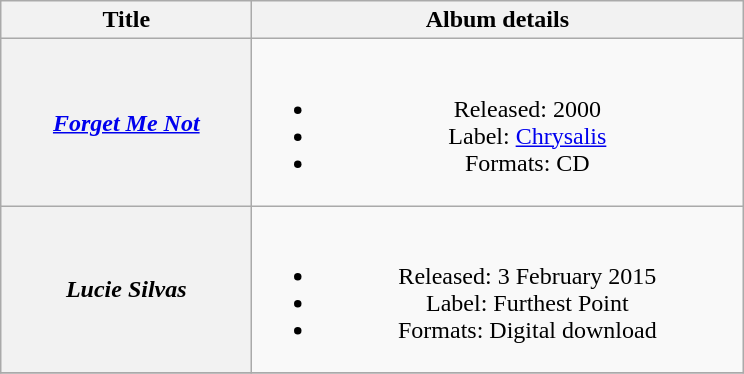<table class="wikitable plainrowheaders" style="text-align:center;" border="1">
<tr>
<th scope="col" style="width:10em;">Title</th>
<th scope="col" style="width:20em;">Album details</th>
</tr>
<tr>
<th scope="row"><em><a href='#'>Forget Me Not</a></em></th>
<td><br><ul><li>Released: 2000</li><li>Label: <a href='#'>Chrysalis</a></li><li>Formats: CD</li></ul></td>
</tr>
<tr>
<th scope="row"><em>Lucie Silvas</em></th>
<td><br><ul><li>Released: 3 February 2015</li><li>Label: Furthest Point</li><li>Formats: Digital download</li></ul></td>
</tr>
<tr>
</tr>
</table>
